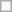<table class=wikitable>
<tr>
<td> </td>
</tr>
</table>
